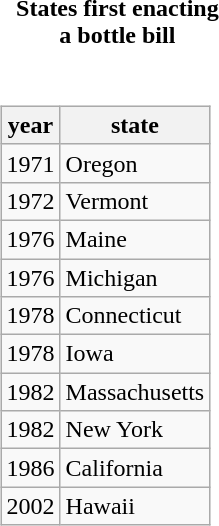<table align="right">
<tr>
<th>States first enacting<br>a bottle bill</th>
</tr>
<tr>
<td><br><table class="wikitable sortable">
<tr>
<th>year</th>
<th>state</th>
</tr>
<tr>
<td>1971</td>
<td>Oregon</td>
</tr>
<tr>
<td>1972</td>
<td>Vermont</td>
</tr>
<tr>
<td>1976</td>
<td>Maine</td>
</tr>
<tr>
<td>1976</td>
<td>Michigan</td>
</tr>
<tr>
<td>1978</td>
<td>Connecticut</td>
</tr>
<tr>
<td>1978</td>
<td>Iowa</td>
</tr>
<tr>
<td>1982</td>
<td>Massachusetts</td>
</tr>
<tr>
<td>1982</td>
<td>New York</td>
</tr>
<tr>
<td>1986</td>
<td>California</td>
</tr>
<tr>
<td>2002</td>
<td>Hawaii</td>
</tr>
</table>
</td>
</tr>
</table>
